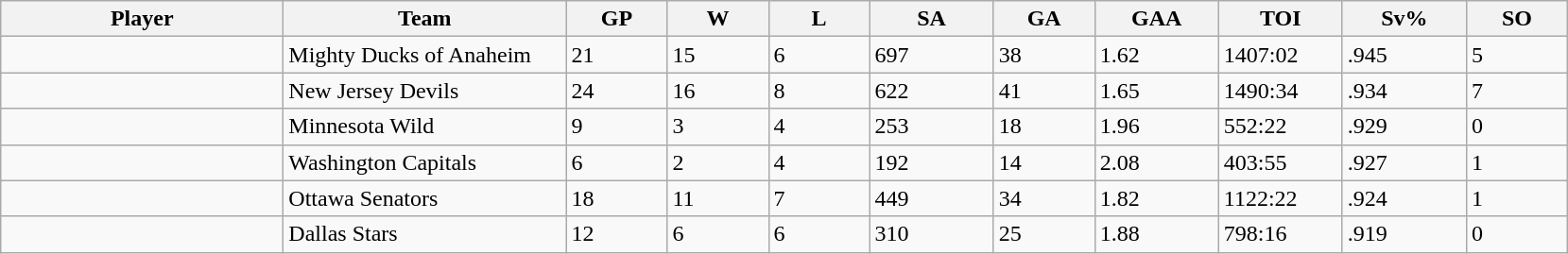<table class="wikitable sortable">
<tr>
<th style="width:12em">Player</th>
<th style="width:12em">Team</th>
<th style="width:4em">GP</th>
<th style="width:4em">W</th>
<th style="width:4em">L</th>
<th style="width:5em">SA</th>
<th style="width:4em">GA</th>
<th style="width:5em">GAA</th>
<th style="width:5em">TOI</th>
<th style="width:5em">Sv%</th>
<th style="width:4em">SO</th>
</tr>
<tr>
<td></td>
<td>Mighty Ducks of Anaheim</td>
<td>21</td>
<td>15</td>
<td>6</td>
<td>697</td>
<td>38</td>
<td>1.62</td>
<td>1407:02</td>
<td>.945</td>
<td>5</td>
</tr>
<tr>
<td></td>
<td>New Jersey Devils</td>
<td>24</td>
<td>16</td>
<td>8</td>
<td>622</td>
<td>41</td>
<td>1.65</td>
<td>1490:34</td>
<td>.934</td>
<td>7</td>
</tr>
<tr>
<td></td>
<td>Minnesota Wild</td>
<td>9</td>
<td>3</td>
<td>4</td>
<td>253</td>
<td>18</td>
<td>1.96</td>
<td>552:22</td>
<td>.929</td>
<td>0</td>
</tr>
<tr>
<td></td>
<td>Washington Capitals</td>
<td>6</td>
<td>2</td>
<td>4</td>
<td>192</td>
<td>14</td>
<td>2.08</td>
<td>403:55</td>
<td>.927</td>
<td>1</td>
</tr>
<tr>
<td></td>
<td>Ottawa Senators</td>
<td>18</td>
<td>11</td>
<td>7</td>
<td>449</td>
<td>34</td>
<td>1.82</td>
<td>1122:22</td>
<td>.924</td>
<td>1</td>
</tr>
<tr>
<td></td>
<td>Dallas Stars</td>
<td>12</td>
<td>6</td>
<td>6</td>
<td>310</td>
<td>25</td>
<td>1.88</td>
<td>798:16</td>
<td>.919</td>
<td>0</td>
</tr>
</table>
